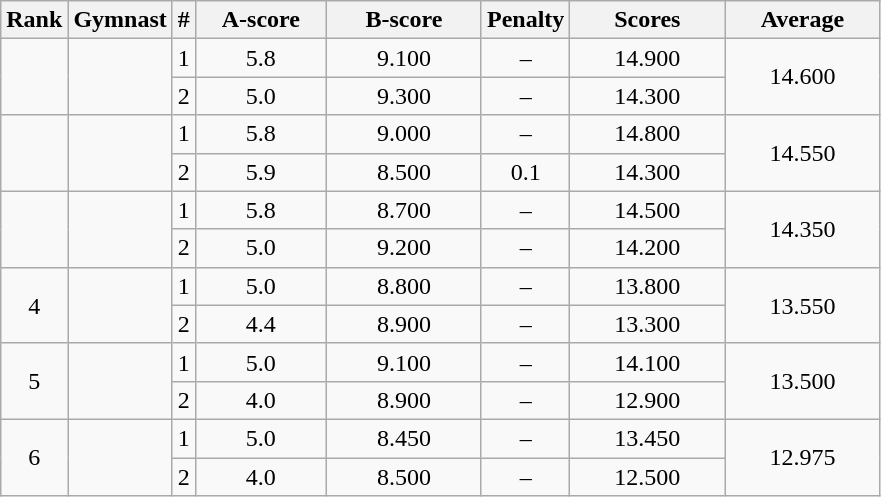<table class="wikitable" style="text-align:center">
<tr>
<th>Rank</th>
<th>Gymnast</th>
<th>#</th>
<th style="width:5em">A-score</th>
<th style="width:6em">B-score</th>
<th style="width:3em">Penalty</th>
<th style="width:6em">Scores</th>
<th style="width:6em">Average</th>
</tr>
<tr>
<td rowspan=2></td>
<td rowspan=2 align=left></td>
<td>1</td>
<td>5.8</td>
<td>9.100</td>
<td>–</td>
<td>14.900</td>
<td rowspan=2>14.600</td>
</tr>
<tr>
<td>2</td>
<td>5.0</td>
<td>9.300</td>
<td>–</td>
<td>14.300</td>
</tr>
<tr>
<td rowspan=2></td>
<td rowspan=2 align=left></td>
<td>1</td>
<td>5.8</td>
<td>9.000</td>
<td>–</td>
<td>14.800</td>
<td rowspan=2>14.550</td>
</tr>
<tr>
<td>2</td>
<td>5.9</td>
<td>8.500</td>
<td>0.1</td>
<td>14.300</td>
</tr>
<tr>
<td rowspan=2></td>
<td rowspan=2 align=left></td>
<td>1</td>
<td>5.8</td>
<td>8.700</td>
<td>–</td>
<td>14.500</td>
<td rowspan=2>14.350</td>
</tr>
<tr>
<td>2</td>
<td>5.0</td>
<td>9.200</td>
<td>–</td>
<td>14.200</td>
</tr>
<tr>
<td rowspan=2>4</td>
<td rowspan=2 align=left></td>
<td>1</td>
<td>5.0</td>
<td>8.800</td>
<td>–</td>
<td>13.800</td>
<td rowspan=2>13.550</td>
</tr>
<tr>
<td>2</td>
<td>4.4</td>
<td>8.900</td>
<td>–</td>
<td>13.300</td>
</tr>
<tr>
<td rowspan=2>5</td>
<td rowspan=2 align=left></td>
<td>1</td>
<td>5.0</td>
<td>9.100</td>
<td>–</td>
<td>14.100</td>
<td rowspan=2>13.500</td>
</tr>
<tr>
<td>2</td>
<td>4.0</td>
<td>8.900</td>
<td>–</td>
<td>12.900</td>
</tr>
<tr>
<td rowspan=2>6</td>
<td rowspan=2 align=left></td>
<td>1</td>
<td>5.0</td>
<td>8.450</td>
<td>–</td>
<td>13.450</td>
<td rowspan=2>12.975</td>
</tr>
<tr>
<td>2</td>
<td>4.0</td>
<td>8.500</td>
<td>–</td>
<td>12.500</td>
</tr>
</table>
